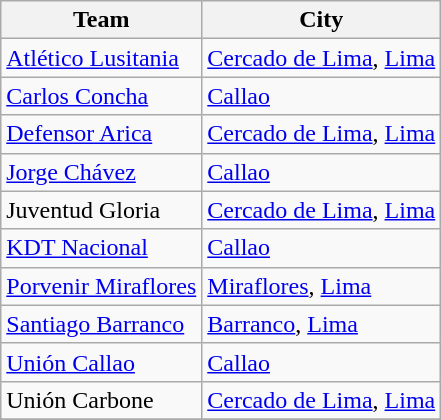<table class="wikitable sortable">
<tr>
<th>Team</th>
<th>City</th>
</tr>
<tr>
<td><a href='#'>Atlético Lusitania</a></td>
<td><a href='#'>Cercado de Lima</a>, <a href='#'>Lima</a></td>
</tr>
<tr>
<td><a href='#'>Carlos Concha</a></td>
<td><a href='#'>Callao</a></td>
</tr>
<tr>
<td><a href='#'>Defensor Arica</a></td>
<td><a href='#'>Cercado de Lima</a>, <a href='#'>Lima</a></td>
</tr>
<tr>
<td><a href='#'>Jorge Chávez</a></td>
<td><a href='#'>Callao</a></td>
</tr>
<tr>
<td>Juventud Gloria</td>
<td><a href='#'>Cercado de Lima</a>, <a href='#'>Lima</a></td>
</tr>
<tr>
<td><a href='#'>KDT Nacional</a></td>
<td><a href='#'>Callao</a></td>
</tr>
<tr>
<td><a href='#'>Porvenir Miraflores</a></td>
<td><a href='#'>Miraflores</a>, <a href='#'>Lima</a></td>
</tr>
<tr>
<td><a href='#'>Santiago Barranco</a></td>
<td><a href='#'>Barranco</a>, <a href='#'>Lima</a></td>
</tr>
<tr>
<td><a href='#'>Unión Callao</a></td>
<td><a href='#'>Callao</a></td>
</tr>
<tr>
<td>Unión Carbone</td>
<td><a href='#'>Cercado de Lima</a>, <a href='#'>Lima</a></td>
</tr>
<tr>
</tr>
</table>
